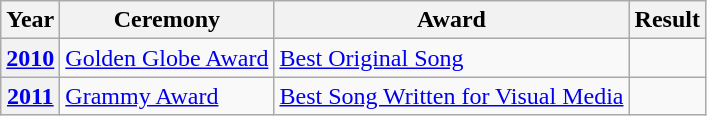<table class="wikitable">
<tr>
<th scope="col">Year</th>
<th>Ceremony</th>
<th>Award</th>
<th>Result</th>
</tr>
<tr>
<th scope="row"><a href='#'>2010</a></th>
<td><a href='#'>Golden Globe Award</a></td>
<td><a href='#'>Best Original Song</a></td>
<td></td>
</tr>
<tr>
<th scope="row"><a href='#'>2011</a></th>
<td><a href='#'>Grammy Award</a></td>
<td><a href='#'>Best Song Written for Visual Media</a></td>
<td></td>
</tr>
</table>
